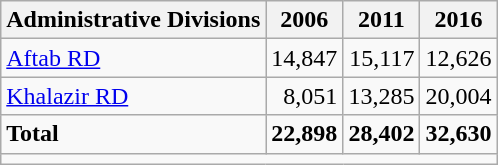<table class="wikitable">
<tr>
<th>Administrative Divisions</th>
<th>2006</th>
<th>2011</th>
<th>2016</th>
</tr>
<tr>
<td><a href='#'>Aftab RD</a></td>
<td style="text-align: right;">14,847</td>
<td style="text-align: right;">15,117</td>
<td style="text-align: right;">12,626</td>
</tr>
<tr>
<td><a href='#'>Khalazir RD</a></td>
<td style="text-align: right;">8,051</td>
<td style="text-align: right;">13,285</td>
<td style="text-align: right;">20,004</td>
</tr>
<tr>
<td><strong>Total</strong></td>
<td style="text-align: right;"><strong>22,898</strong></td>
<td style="text-align: right;"><strong>28,402</strong></td>
<td style="text-align: right;"><strong>32,630</strong></td>
</tr>
<tr>
<td colspan=4></td>
</tr>
</table>
